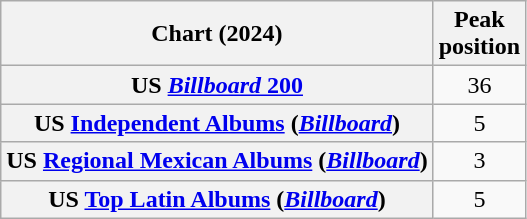<table class="wikitable sortable plainrowheaders" style="text-align:center">
<tr>
<th scope="col">Chart (2024)</th>
<th scope="col">Peak<br>position</th>
</tr>
<tr>
<th scope="row">US <a href='#'><em>Billboard</em> 200</a></th>
<td>36</td>
</tr>
<tr>
<th scope="row">US <a href='#'>Independent Albums</a> (<em><a href='#'>Billboard</a></em>)</th>
<td>5</td>
</tr>
<tr>
<th scope="row">US <a href='#'>Regional Mexican Albums</a> (<em><a href='#'>Billboard</a></em>)</th>
<td>3</td>
</tr>
<tr>
<th scope="row">US <a href='#'>Top Latin Albums</a> (<em><a href='#'>Billboard</a></em>)</th>
<td>5</td>
</tr>
</table>
